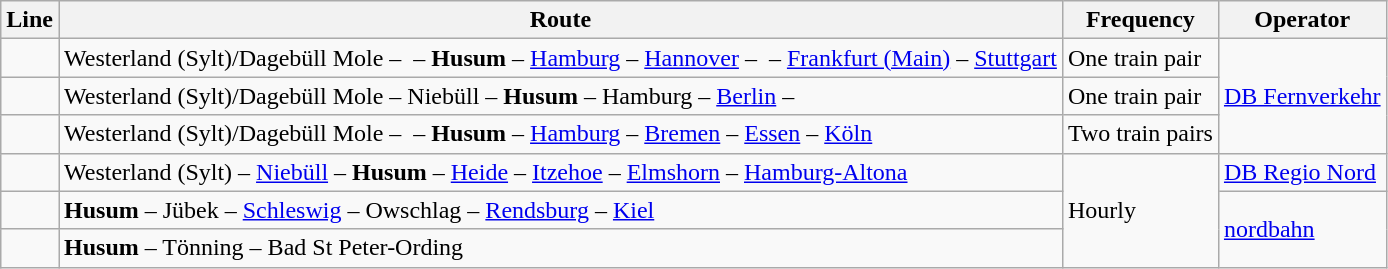<table class="wikitable">
<tr>
<th>Line</th>
<th>Route</th>
<th>Frequency</th>
<th>Operator</th>
</tr>
<tr>
<td align="center"></td>
<td>Westerland (Sylt)/Dagebüll Mole –  – <strong>Husum</strong> – <a href='#'>Hamburg</a> – <a href='#'>Hannover</a> –  – <a href='#'>Frankfurt (Main)</a> – <a href='#'>Stuttgart</a></td>
<td>One train pair</td>
<td rowspan="3"><a href='#'>DB Fernverkehr</a></td>
</tr>
<tr>
<td align="center"></td>
<td>Westerland (Sylt)/Dagebüll Mole – Niebüll – <strong>Husum</strong> – Hamburg – <a href='#'>Berlin</a> – </td>
<td>One train pair</td>
</tr>
<tr>
<td align="center"></td>
<td>Westerland (Sylt)/Dagebüll Mole –  – <strong>Husum</strong> – <a href='#'>Hamburg</a> – <a href='#'>Bremen</a> – <a href='#'>Essen</a> – <a href='#'>Köln</a></td>
<td>Two train pairs</td>
</tr>
<tr>
<td align="center"></td>
<td>Westerland (Sylt) – <a href='#'>Niebüll</a> – <strong>Husum</strong> – <a href='#'>Heide</a> – <a href='#'>Itzehoe</a> – <a href='#'>Elmshorn</a> – <a href='#'>Hamburg-Altona</a></td>
<td rowspan="3">Hourly</td>
<td><a href='#'>DB Regio Nord</a></td>
</tr>
<tr>
<td align="center"></td>
<td><strong>Husum</strong> – Jübek – <a href='#'>Schleswig</a> – Owschlag – <a href='#'>Rendsburg</a> – <a href='#'>Kiel</a></td>
<td rowspan="2"><a href='#'>nordbahn</a></td>
</tr>
<tr>
<td align="center"></td>
<td><strong>Husum</strong> – Tönning – Bad St Peter-Ording</td>
</tr>
</table>
